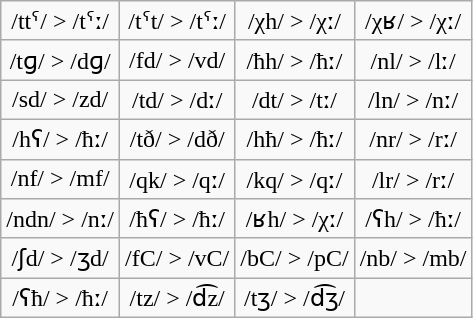<table class="wikitable" style="text-align:center;">
<tr>
<td>/ttˤ/ > /tˤː/</td>
<td>/tˤt/ > /tˤː/</td>
<td>/χh/ > /χː/</td>
<td>/χʁ/ > /χː/</td>
</tr>
<tr>
<td>/tɡ/ > /dɡ/</td>
<td>/fd/ > /vd/</td>
<td>/ħh/ > /ħː/</td>
<td>/nl/ > /lː/</td>
</tr>
<tr>
<td>/sd/ > /zd/</td>
<td>/td/ > /dː/</td>
<td>/dt/ > /tː/</td>
<td>/ln/ > /nː/</td>
</tr>
<tr>
<td>/hʕ/ > /ħː/</td>
<td>/tð/ > /dð/</td>
<td>/hħ/ > /ħː/</td>
<td>/nr/ > /rː/</td>
</tr>
<tr>
<td>/nf/ > /mf/</td>
<td>/qk/ > /qː/</td>
<td>/kq/ > /qː/</td>
<td>/lr/ > /rː/</td>
</tr>
<tr>
<td>/ndn/ > /nː/</td>
<td>/ħʕ/ > /ħː/</td>
<td>/ʁh/ > /χː/</td>
<td>/ʕh/ > /ħː/</td>
</tr>
<tr>
<td>/ʃd/ > /ʒd/</td>
<td>/fC/ > /vC/</td>
<td>/bC/ > /pC/</td>
<td>/nb/ > /mb/</td>
</tr>
<tr>
<td>/ʕħ/ > /ħː/</td>
<td>/tz/ > /d͡z/</td>
<td>/tʒ/ > /d͡ʒ/</td>
</tr>
</table>
